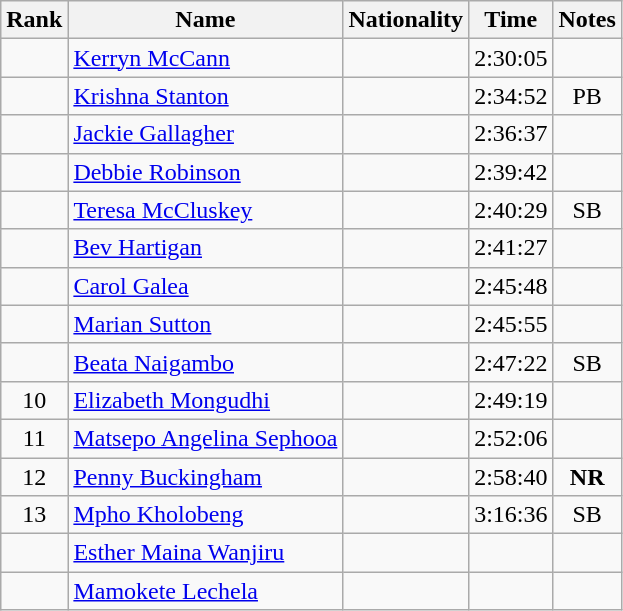<table class="wikitable sortable" style="text-align:center">
<tr>
<th>Rank</th>
<th>Name</th>
<th>Nationality</th>
<th>Time</th>
<th>Notes</th>
</tr>
<tr>
<td></td>
<td align=left><a href='#'>Kerryn McCann</a></td>
<td align=left></td>
<td>2:30:05</td>
<td></td>
</tr>
<tr>
<td></td>
<td align=left><a href='#'>Krishna Stanton</a></td>
<td align=left></td>
<td>2:34:52</td>
<td>PB</td>
</tr>
<tr>
<td></td>
<td align=left><a href='#'>Jackie Gallagher</a></td>
<td align=left></td>
<td>2:36:37</td>
<td></td>
</tr>
<tr>
<td></td>
<td align=left><a href='#'>Debbie Robinson</a></td>
<td align=left></td>
<td>2:39:42</td>
<td></td>
</tr>
<tr>
<td></td>
<td align=left><a href='#'>Teresa McCluskey</a></td>
<td align=left></td>
<td>2:40:29</td>
<td>SB</td>
</tr>
<tr>
<td></td>
<td align=left><a href='#'>Bev Hartigan</a></td>
<td align=left></td>
<td>2:41:27</td>
<td></td>
</tr>
<tr>
<td></td>
<td align=left><a href='#'>Carol Galea</a></td>
<td align=left></td>
<td>2:45:48</td>
<td></td>
</tr>
<tr>
<td></td>
<td align=left><a href='#'>Marian Sutton</a></td>
<td align=left></td>
<td>2:45:55</td>
<td></td>
</tr>
<tr>
<td></td>
<td align=left><a href='#'>Beata Naigambo</a></td>
<td align=left></td>
<td>2:47:22</td>
<td>SB</td>
</tr>
<tr>
<td>10</td>
<td align=left><a href='#'>Elizabeth Mongudhi</a></td>
<td align=left></td>
<td>2:49:19</td>
<td></td>
</tr>
<tr>
<td>11</td>
<td align=left><a href='#'>Matsepo Angelina Sephooa</a></td>
<td align=left></td>
<td>2:52:06</td>
<td></td>
</tr>
<tr>
<td>12</td>
<td align=left><a href='#'>Penny Buckingham</a></td>
<td align=left></td>
<td>2:58:40</td>
<td><strong>NR</strong></td>
</tr>
<tr>
<td>13</td>
<td align=left><a href='#'>Mpho Kholobeng</a></td>
<td align=left></td>
<td>3:16:36</td>
<td>SB</td>
</tr>
<tr>
<td></td>
<td align=left><a href='#'>Esther Maina Wanjiru</a></td>
<td align=left></td>
<td></td>
<td></td>
</tr>
<tr>
<td></td>
<td align=left><a href='#'>Mamokete Lechela</a></td>
<td align=left></td>
<td></td>
<td></td>
</tr>
</table>
